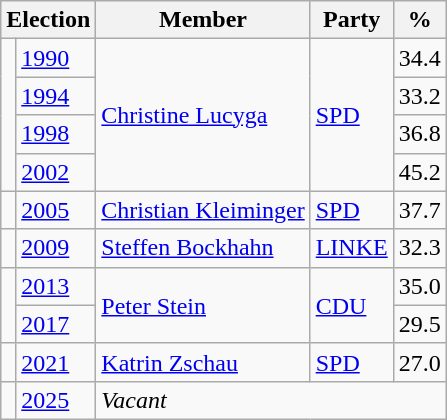<table class=wikitable>
<tr>
<th colspan=2>Election</th>
<th>Member</th>
<th>Party</th>
<th>%</th>
</tr>
<tr>
<td rowspan=4 bgcolor=></td>
<td><a href='#'>1990</a></td>
<td rowspan=4><a href='#'>Christine Lucyga</a></td>
<td rowspan=4><a href='#'>SPD</a></td>
<td align=right>34.4</td>
</tr>
<tr>
<td><a href='#'>1994</a></td>
<td align=right>33.2</td>
</tr>
<tr>
<td><a href='#'>1998</a></td>
<td align=right>36.8</td>
</tr>
<tr>
<td><a href='#'>2002</a></td>
<td align=right>45.2</td>
</tr>
<tr>
<td bgcolor=></td>
<td><a href='#'>2005</a></td>
<td><a href='#'>Christian Kleiminger</a></td>
<td><a href='#'>SPD</a></td>
<td align=right>37.7</td>
</tr>
<tr>
<td bgcolor=></td>
<td><a href='#'>2009</a></td>
<td><a href='#'>Steffen Bockhahn</a></td>
<td><a href='#'>LINKE</a></td>
<td align=right>32.3</td>
</tr>
<tr>
<td rowspan=2 bgcolor=></td>
<td><a href='#'>2013</a></td>
<td rowspan=2><a href='#'>Peter Stein</a></td>
<td rowspan=2><a href='#'>CDU</a></td>
<td align=right>35.0</td>
</tr>
<tr>
<td><a href='#'>2017</a></td>
<td align=right>29.5</td>
</tr>
<tr>
<td bgcolor=></td>
<td><a href='#'>2021</a></td>
<td><a href='#'>Katrin Zschau</a></td>
<td><a href='#'>SPD</a></td>
<td align=right>27.0</td>
</tr>
<tr>
<td></td>
<td><a href='#'>2025</a></td>
<td colspan=3><em>Vacant</em></td>
</tr>
</table>
